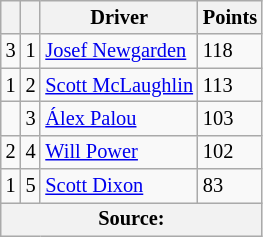<table class="wikitable" style="font-size: 85%;">
<tr>
<th scope="col"></th>
<th scope="col"></th>
<th scope="col">Driver</th>
<th scope="col">Points</th>
</tr>
<tr>
<td align="left"> 3</td>
<td align="center">1</td>
<td> <a href='#'>Josef Newgarden</a></td>
<td align="left">118</td>
</tr>
<tr>
<td align="left"> 1</td>
<td align="center">2</td>
<td> <a href='#'>Scott McLaughlin</a></td>
<td align="left">113</td>
</tr>
<tr>
<td align="left"></td>
<td align="center">3</td>
<td> <a href='#'>Álex Palou</a></td>
<td align="left">103</td>
</tr>
<tr>
<td align="left"> 2</td>
<td align="center">4</td>
<td> <a href='#'>Will Power</a></td>
<td align="left">102</td>
</tr>
<tr>
<td align="left"> 1</td>
<td align="center">5</td>
<td> <a href='#'>Scott Dixon</a></td>
<td align="left">83</td>
</tr>
<tr>
<th colspan=4>Source:</th>
</tr>
</table>
